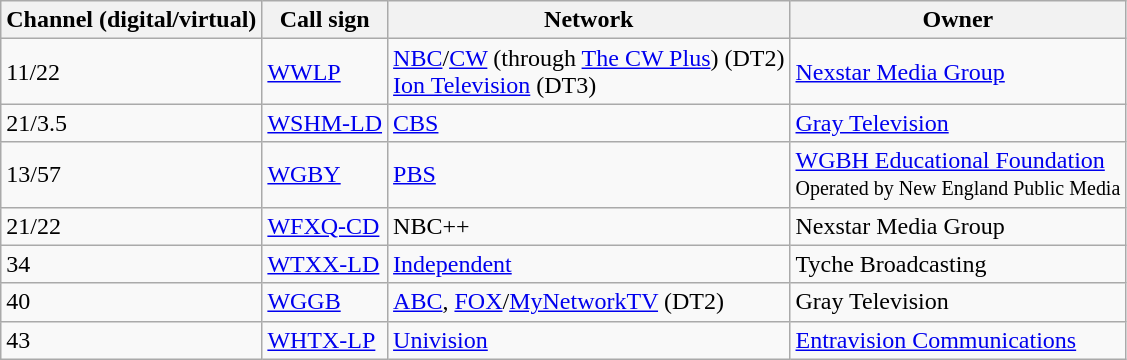<table class="wikitable">
<tr>
<th>Channel (digital/virtual)</th>
<th>Call sign</th>
<th>Network</th>
<th>Owner</th>
</tr>
<tr>
<td>11/22</td>
<td><a href='#'>WWLP</a></td>
<td><a href='#'>NBC</a>/<a href='#'>CW</a> (through <a href='#'>The CW Plus</a>) (DT2)<br><a href='#'>Ion Television</a> (DT3)</td>
<td><a href='#'>Nexstar Media Group</a></td>
</tr>
<tr>
<td>21/3.5</td>
<td><a href='#'>WSHM-LD</a></td>
<td><a href='#'>CBS</a></td>
<td><a href='#'>Gray Television</a></td>
</tr>
<tr>
<td>13/57</td>
<td><a href='#'>WGBY</a></td>
<td><a href='#'>PBS</a></td>
<td><a href='#'>WGBH Educational Foundation</a><br><small>Operated by New England Public Media</small></td>
</tr>
<tr>
<td>21/22</td>
<td><a href='#'>WFXQ-CD</a></td>
<td>NBC++</td>
<td>Nexstar Media Group</td>
</tr>
<tr>
<td>34</td>
<td><a href='#'>WTXX-LD</a></td>
<td><a href='#'>Independent</a></td>
<td>Tyche Broadcasting</td>
</tr>
<tr>
<td>40</td>
<td><a href='#'>WGGB</a></td>
<td><a href='#'>ABC</a>, <a href='#'>FOX</a>/<a href='#'>MyNetworkTV</a> (DT2)</td>
<td>Gray Television</td>
</tr>
<tr>
<td>43</td>
<td><a href='#'>WHTX-LP</a></td>
<td><a href='#'>Univision</a></td>
<td><a href='#'>Entravision Communications</a></td>
</tr>
</table>
